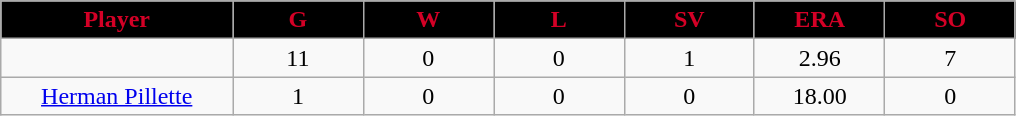<table class="wikitable sortable">
<tr>
<th style="background:black;color:#d40026;" width="16%">Player</th>
<th style="background:black;color:#d40026;" width="9%">G</th>
<th style="background:black;color:#d40026;" width="9%">W</th>
<th style="background:black;color:#d40026;" width="9%">L</th>
<th style="background:black;color:#d40026;" width="9%">SV</th>
<th style="background:black;color:#d40026;" width="9%">ERA</th>
<th style="background:black;color:#d40026;" width="9%">SO</th>
</tr>
<tr align="center">
<td></td>
<td>11</td>
<td>0</td>
<td>0</td>
<td>1</td>
<td>2.96</td>
<td>7</td>
</tr>
<tr align=center>
<td><a href='#'>Herman Pillette</a></td>
<td>1</td>
<td>0</td>
<td>0</td>
<td>0</td>
<td>18.00</td>
<td>0</td>
</tr>
</table>
